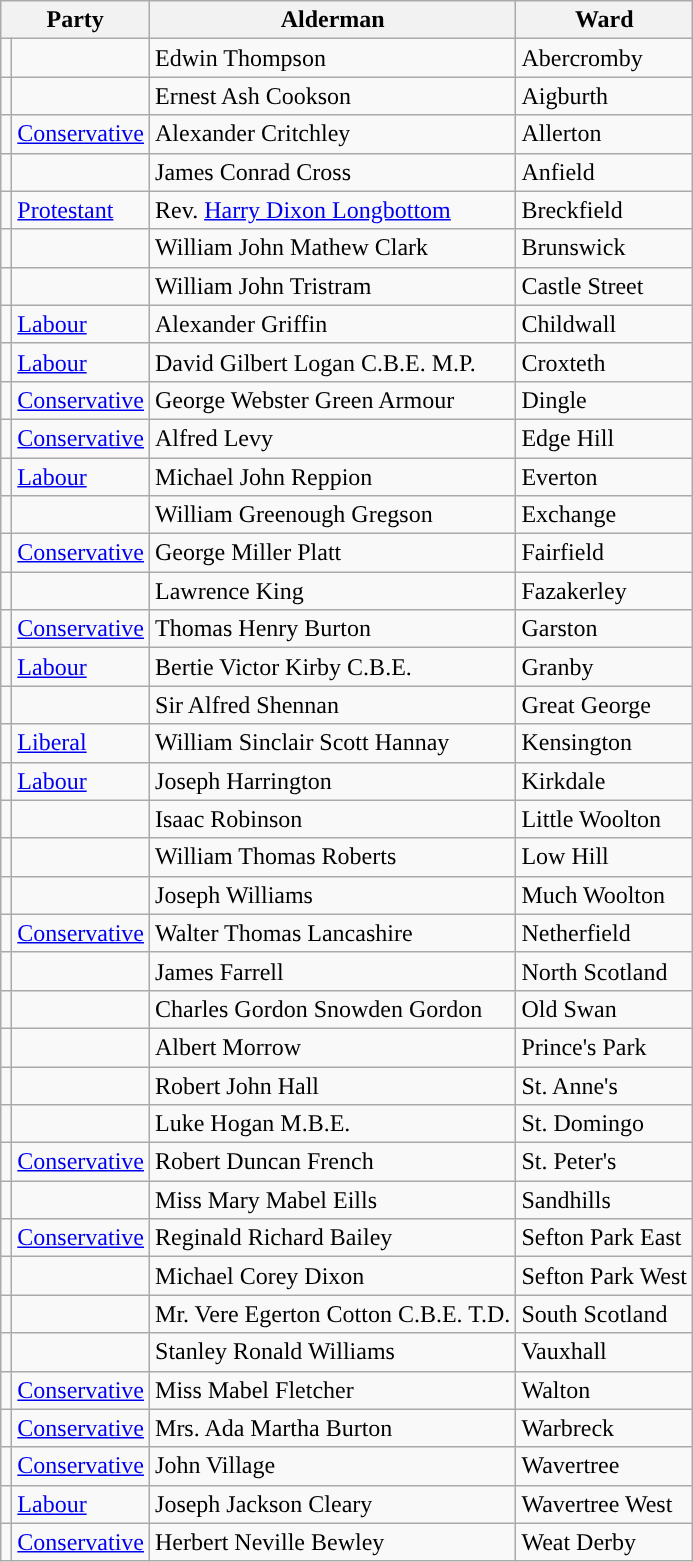<table class="wikitable">
<tr>
<th colspan="2">Party</th>
<th>Alderman</th>
<th>Ward</th>
</tr>
<tr>
<td style="background-color: "></td>
<td></td>
<td>Edwin Thompson</td>
<td>Abercromby</td>
</tr>
<tr>
<td style="background-color: "></td>
<td></td>
<td>Ernest Ash Cookson</td>
<td>Aigburth</td>
</tr>
<tr>
<td style="background-color:"></td>
<td><a href='#'>Conservative</a></td>
<td>Alexander Critchley</td>
<td>Allerton</td>
</tr>
<tr>
<td style="background-color: "></td>
<td></td>
<td>James Conrad Cross</td>
<td>Anfield</td>
</tr>
<tr>
<td style="background-color: "></td>
<td><a href='#'>Protestant</a></td>
<td>Rev. <a href='#'>Harry Dixon Longbottom</a></td>
<td>Breckfield</td>
</tr>
<tr>
<td style="background-color: "></td>
<td></td>
<td>William John Mathew Clark</td>
<td>Brunswick</td>
</tr>
<tr>
<td style="background-color: "></td>
<td></td>
<td>William John Tristram</td>
<td>Castle Street</td>
</tr>
<tr>
<td style="background-color:"></td>
<td><a href='#'>Labour</a></td>
<td>Alexander Griffin</td>
<td>Childwall</td>
</tr>
<tr>
<td style="background-color:"></td>
<td><a href='#'>Labour</a></td>
<td>David Gilbert Logan C.B.E. M.P.</td>
<td>Croxteth</td>
</tr>
<tr>
<td style="background-color:"></td>
<td><a href='#'>Conservative</a></td>
<td>George Webster Green Armour</td>
<td>Dingle</td>
</tr>
<tr>
<td style="background-color:"></td>
<td><a href='#'>Conservative</a></td>
<td>Alfred Levy</td>
<td>Edge Hill</td>
</tr>
<tr>
<td style="background-color:"></td>
<td><a href='#'>Labour</a></td>
<td>Michael John Reppion</td>
<td>Everton</td>
</tr>
<tr>
<td style="background-color: "></td>
<td></td>
<td>William Greenough Gregson</td>
<td>Exchange</td>
</tr>
<tr>
<td style="background-color:"></td>
<td><a href='#'>Conservative</a></td>
<td>George Miller Platt</td>
<td>Fairfield</td>
</tr>
<tr>
<td style="background-color: "></td>
<td></td>
<td>Lawrence King</td>
<td>Fazakerley</td>
</tr>
<tr>
<td style="background-color:"></td>
<td><a href='#'>Conservative</a></td>
<td>Thomas Henry Burton</td>
<td>Garston</td>
</tr>
<tr>
<td style="background-color:"></td>
<td><a href='#'>Labour</a></td>
<td>Bertie Victor Kirby C.B.E.</td>
<td>Granby</td>
</tr>
<tr>
<td style="background-color: "></td>
<td></td>
<td>Sir Alfred Shennan</td>
<td>Great George</td>
</tr>
<tr>
<td style="background-color:"></td>
<td><a href='#'>Liberal</a></td>
<td>William Sinclair Scott Hannay</td>
<td>Kensington</td>
</tr>
<tr>
<td style="background-color:"></td>
<td><a href='#'>Labour</a></td>
<td>Joseph Harrington</td>
<td>Kirkdale</td>
</tr>
<tr>
<td style="background-color: "></td>
<td></td>
<td>Isaac Robinson</td>
<td>Little Woolton</td>
</tr>
<tr>
<td style="background-color: "></td>
<td></td>
<td>William Thomas Roberts</td>
<td>Low Hill</td>
</tr>
<tr>
<td style="background-color: "></td>
<td></td>
<td>Joseph Williams</td>
<td>Much Woolton</td>
</tr>
<tr>
<td style="background-color:"></td>
<td><a href='#'>Conservative</a></td>
<td>Walter Thomas Lancashire</td>
<td>Netherfield</td>
</tr>
<tr>
<td style="background-color: "></td>
<td></td>
<td>James Farrell</td>
<td>North Scotland</td>
</tr>
<tr>
<td style="background-color: "></td>
<td></td>
<td>Charles Gordon Snowden Gordon</td>
<td>Old Swan</td>
</tr>
<tr>
<td style="background-color: "></td>
<td></td>
<td>Albert Morrow</td>
<td>Prince's Park</td>
</tr>
<tr>
<td style="background-color: "></td>
<td></td>
<td>Robert John Hall</td>
<td>St. Anne's</td>
</tr>
<tr>
<td style="background-color: "></td>
<td></td>
<td>Luke Hogan M.B.E.</td>
<td>St. Domingo</td>
</tr>
<tr>
<td style="background-color:"></td>
<td><a href='#'>Conservative</a></td>
<td>Robert Duncan French</td>
<td>St. Peter's</td>
</tr>
<tr>
<td style="background-color: "></td>
<td></td>
<td>Miss Mary Mabel Eills</td>
<td>Sandhills</td>
</tr>
<tr>
<td style="background-color:"></td>
<td><a href='#'>Conservative</a></td>
<td>Reginald Richard Bailey</td>
<td>Sefton Park East</td>
</tr>
<tr>
<td style="background-color: "></td>
<td></td>
<td>Michael Corey Dixon</td>
<td>Sefton Park West</td>
</tr>
<tr>
<td style="background-color: "></td>
<td></td>
<td>Mr. Vere Egerton Cotton C.B.E. T.D.</td>
<td>South Scotland</td>
</tr>
<tr>
<td style="background-color: "></td>
<td></td>
<td>Stanley Ronald Williams</td>
<td>Vauxhall</td>
</tr>
<tr>
<td style="background-color:"></td>
<td><a href='#'>Conservative</a></td>
<td>Miss Mabel Fletcher</td>
<td>Walton</td>
</tr>
<tr>
<td style="background-color:"></td>
<td><a href='#'>Conservative</a></td>
<td>Mrs. Ada Martha Burton</td>
<td>Warbreck</td>
</tr>
<tr>
<td style="background-color:"></td>
<td><a href='#'>Conservative</a></td>
<td>John Village</td>
<td>Wavertree</td>
</tr>
<tr>
<td style="background-color:"></td>
<td><a href='#'>Labour</a></td>
<td>Joseph Jackson Cleary</td>
<td>Wavertree West</td>
</tr>
<tr>
<td style="background-color:"></td>
<td><a href='#'>Conservative</a></td>
<td>Herbert Neville Bewley</td>
<td>Weat Derby</td>
</tr>
</table>
